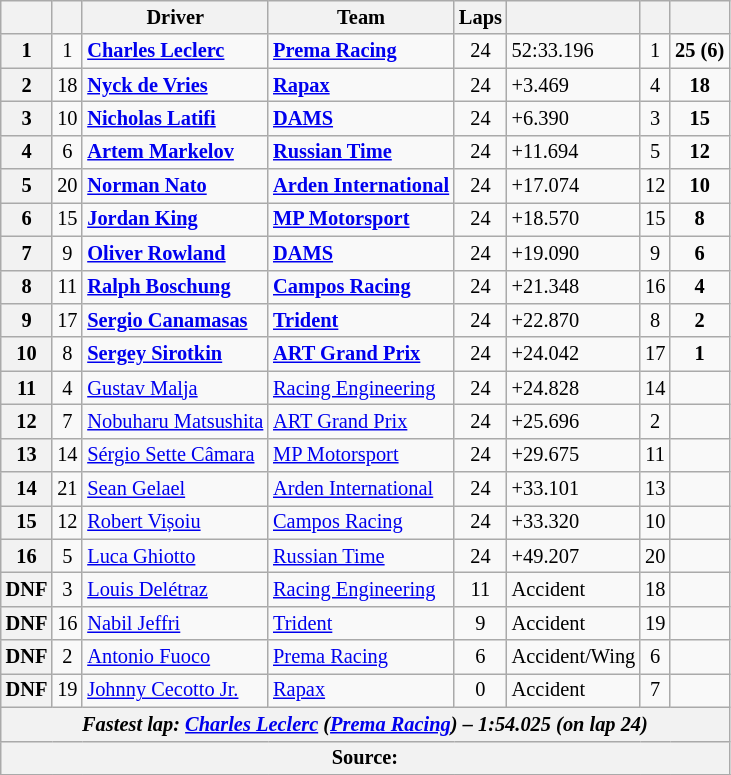<table class="wikitable" style="font-size:85%">
<tr>
<th scope="col"></th>
<th scope="col"></th>
<th scope="col">Driver</th>
<th scope="col">Team</th>
<th scope="col">Laps</th>
<th scope="col"></th>
<th scope="col"></th>
<th scope="col"></th>
</tr>
<tr>
<th scope="row">1</th>
<td align="center">1</td>
<td> <strong><a href='#'>Charles Leclerc</a></strong></td>
<td><strong><a href='#'>Prema Racing</a></strong></td>
<td align="center">24</td>
<td>52:33.196</td>
<td align="center">1</td>
<td align="center"><strong>25 (6)</strong></td>
</tr>
<tr>
<th scope="row">2</th>
<td align="center">18</td>
<td> <strong><a href='#'>Nyck de Vries</a></strong></td>
<td><strong><a href='#'>Rapax</a></strong></td>
<td align="center">24</td>
<td>+3.469</td>
<td align="center">4</td>
<td align="center"><strong>18</strong></td>
</tr>
<tr>
<th scope="row">3</th>
<td align="center">10</td>
<td> <strong><a href='#'>Nicholas Latifi</a></strong></td>
<td><strong><a href='#'>DAMS</a></strong></td>
<td align="center">24</td>
<td>+6.390</td>
<td align="center">3</td>
<td align="center"><strong>15</strong></td>
</tr>
<tr>
<th scope="row">4</th>
<td align="center">6</td>
<td> <strong><a href='#'>Artem Markelov</a></strong></td>
<td><strong><a href='#'>Russian Time</a></strong></td>
<td align="center">24</td>
<td>+11.694</td>
<td align="center">5</td>
<td align="center"><strong>12</strong></td>
</tr>
<tr>
<th scope="row">5</th>
<td align="center">20</td>
<td> <strong><a href='#'>Norman Nato</a></strong></td>
<td><strong><a href='#'>Arden International</a></strong></td>
<td align="center">24</td>
<td>+17.074</td>
<td align="center">12</td>
<td align="center"><strong>10</strong></td>
</tr>
<tr>
<th scope="row">6</th>
<td align="center">15</td>
<td> <strong><a href='#'>Jordan King</a></strong></td>
<td><strong><a href='#'>MP Motorsport</a></strong></td>
<td align="center">24</td>
<td>+18.570</td>
<td align="center">15</td>
<td align="center"><strong>8</strong></td>
</tr>
<tr>
<th scope="row">7</th>
<td align="center">9</td>
<td> <strong><a href='#'>Oliver Rowland</a></strong></td>
<td><strong><a href='#'>DAMS</a></strong></td>
<td align="center">24</td>
<td>+19.090</td>
<td align="center">9</td>
<td align="center"><strong>6</strong></td>
</tr>
<tr>
<th scope="row">8</th>
<td align="center">11</td>
<td> <strong><a href='#'>Ralph Boschung</a></strong></td>
<td><strong><a href='#'>Campos Racing</a></strong></td>
<td align="center">24</td>
<td>+21.348</td>
<td align="center">16</td>
<td align="center"><strong>4</strong></td>
</tr>
<tr>
<th scope="row">9</th>
<td align="center">17</td>
<td> <strong><a href='#'>Sergio Canamasas</a></strong></td>
<td><strong><a href='#'>Trident</a></strong></td>
<td align="center">24</td>
<td>+22.870</td>
<td align="center">8</td>
<td align="center"><strong>2</strong></td>
</tr>
<tr>
<th scope="row">10</th>
<td align="center">8</td>
<td> <strong><a href='#'>Sergey Sirotkin</a></strong></td>
<td><strong><a href='#'>ART Grand Prix</a></strong></td>
<td align="center">24</td>
<td>+24.042</td>
<td align="center">17</td>
<td align="center"><strong>1</strong></td>
</tr>
<tr>
<th scope="row">11</th>
<td align="center">4</td>
<td> <a href='#'>Gustav Malja</a></td>
<td><a href='#'>Racing Engineering</a></td>
<td align="center">24</td>
<td>+24.828</td>
<td align="center">14</td>
<td></td>
</tr>
<tr>
<th scope="row">12</th>
<td align="center">7</td>
<td> <a href='#'>Nobuharu Matsushita</a></td>
<td><a href='#'>ART Grand Prix</a></td>
<td align="center">24</td>
<td>+25.696</td>
<td align="center">2</td>
<td></td>
</tr>
<tr>
<th scope="row">13</th>
<td align="center">14</td>
<td> <a href='#'>Sérgio Sette Câmara</a></td>
<td><a href='#'>MP Motorsport</a></td>
<td align="center">24</td>
<td>+29.675</td>
<td align="center">11</td>
<td></td>
</tr>
<tr>
<th scope="row">14</th>
<td align="center">21</td>
<td> <a href='#'>Sean Gelael</a></td>
<td><a href='#'>Arden International</a></td>
<td align="center">24</td>
<td>+33.101</td>
<td align="center">13</td>
<td></td>
</tr>
<tr>
<th scope="row">15</th>
<td align="center">12</td>
<td> <a href='#'>Robert Vișoiu</a></td>
<td><a href='#'>Campos Racing</a></td>
<td align="center">24</td>
<td>+33.320</td>
<td align="center">10</td>
<td></td>
</tr>
<tr>
<th scope="row">16</th>
<td align="center">5</td>
<td> <a href='#'>Luca Ghiotto</a></td>
<td><a href='#'>Russian Time</a></td>
<td align="center">24</td>
<td>+49.207</td>
<td align="center">20</td>
<td></td>
</tr>
<tr>
<th scope="row">DNF</th>
<td align="center">3</td>
<td> <a href='#'>Louis Delétraz</a></td>
<td><a href='#'>Racing Engineering</a></td>
<td align="center">11</td>
<td>Accident</td>
<td align="center">18</td>
<td></td>
</tr>
<tr>
<th scope="row">DNF</th>
<td align="center">16</td>
<td> <a href='#'>Nabil Jeffri</a></td>
<td><a href='#'>Trident</a></td>
<td align="center">9</td>
<td>Accident</td>
<td align="center">19</td>
<td></td>
</tr>
<tr>
<th scope="row">DNF</th>
<td align="center">2</td>
<td> <a href='#'>Antonio Fuoco</a></td>
<td><a href='#'>Prema Racing</a></td>
<td align="center">6</td>
<td>Accident/Wing</td>
<td align="center">6</td>
<td></td>
</tr>
<tr>
<th scope="row">DNF</th>
<td align="center">19</td>
<td> <a href='#'>Johnny Cecotto Jr.</a></td>
<td><a href='#'>Rapax</a></td>
<td align="center">0</td>
<td>Accident</td>
<td align="center">7</td>
<td></td>
</tr>
<tr>
<th colspan="8" align="center"><em>Fastest lap:  <a href='#'>Charles Leclerc</a> (<a href='#'>Prema Racing</a>) – 1:54.025 (on lap 24)</em></th>
</tr>
<tr>
<th colspan="8">Source:</th>
</tr>
<tr>
</tr>
</table>
